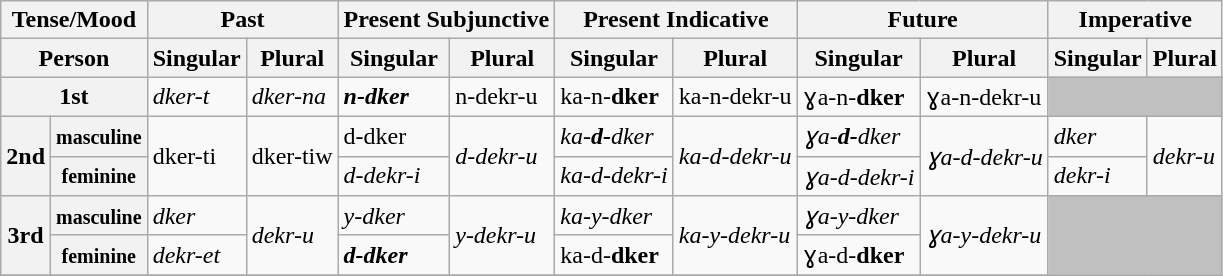<table class="wikitable">
<tr>
<th colspan=2>Tense/Mood</th>
<th colspan=2>Past</th>
<th colspan=2>Present Subjunctive</th>
<th colspan=2>Present Indicative</th>
<th colspan=2>Future</th>
<th colspan=2>Imperative</th>
</tr>
<tr>
<th colspan=2>Person</th>
<th>Singular</th>
<th>Plural</th>
<th>Singular</th>
<th>Plural</th>
<th>Singular</th>
<th>Plural</th>
<th>Singular</th>
<th>Plural</th>
<th>Singular</th>
<th>Plural</th>
</tr>
<tr>
<th colspan=2>1st</th>
<td><em>dker-t</em></td>
<td><em>dker-na</em></td>
<td><strong><em>n-<strong>dker<em></td>
<td></em>n-dekr-u<em></td>
<td></em>ka-</strong>n-<strong>dker<em></td>
<td></em>ka-n-dekr-u<em></td>
<td></em>ɣa-</strong>n-<strong>dker<em></td>
<td></em>ɣa-n-dekr-u<em></td>
<td colspan=2 style=background:silver></td>
</tr>
<tr>
<th rowspan=2>2nd</th>
<th><small>masculine</small></th>
<td rowspan=2></em>dker-ti<em></td>
<td rowspan=2></em>dker-tiw<em></td>
<td></em></strong>d-</strong>dker</em></td>
<td rowspan=2><em>d-dekr-u</em></td>
<td><em>ka-<strong>d-</strong>dker</em></td>
<td rowspan=2><em>ka-d-dekr-u</em></td>
<td><em>ɣa-<strong>d-</strong>dker</em></td>
<td rowspan=2><em>ɣa-d-dekr-u</em></td>
<td><em>dker</em></td>
<td rowspan=2><em>dekr-u</em></td>
</tr>
<tr>
<th><small>feminine</small></th>
<td><em>d-dekr-i</em></td>
<td><em>ka-d-dekr-i</em></td>
<td><em>ɣa-d-dekr-i</em></td>
<td><em>dekr-i</em></td>
</tr>
<tr>
<th rowspan=2>3rd</th>
<th><small>masculine</small></th>
<td><em>dker</em></td>
<td rowspan=2><em>dekr-u</em></td>
<td><em>y-dker</em></td>
<td rowspan=2><em>y-dekr-u</em></td>
<td><em>ka-y-dker</em></td>
<td rowspan=2><em>ka-y-dekr-u</em></td>
<td><em>ɣa-y-dker</em></td>
<td rowspan=2><em>ɣa-y-dekr-u</em></td>
<td rowspan=2 colspan=2 style=background:silver></td>
</tr>
<tr>
<th><small>feminine</small></th>
<td><em>dekr-et</em></td>
<td><strong><em>d-<strong>dker<em></td>
<td></em>ka-</strong>d-<strong>dker<em></td>
<td></em>ɣa-</strong>d-<strong>dker<em></td>
</tr>
<tr>
</tr>
</table>
